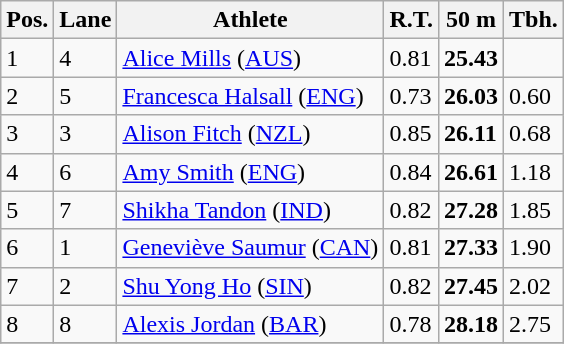<table class="wikitable">
<tr>
<th>Pos.</th>
<th>Lane</th>
<th>Athlete</th>
<th>R.T.</th>
<th>50 m</th>
<th>Tbh.</th>
</tr>
<tr>
<td>1</td>
<td>4</td>
<td> <a href='#'>Alice Mills</a> (<a href='#'>AUS</a>)</td>
<td>0.81</td>
<td><strong>25.43</strong></td>
<td> </td>
</tr>
<tr>
<td>2</td>
<td>5</td>
<td> <a href='#'>Francesca Halsall</a> (<a href='#'>ENG</a>)</td>
<td>0.73</td>
<td><strong>26.03</strong></td>
<td>0.60</td>
</tr>
<tr>
<td>3</td>
<td>3</td>
<td> <a href='#'>Alison Fitch</a> (<a href='#'>NZL</a>)</td>
<td>0.85</td>
<td><strong>26.11</strong></td>
<td>0.68</td>
</tr>
<tr>
<td>4</td>
<td>6</td>
<td> <a href='#'>Amy Smith</a> (<a href='#'>ENG</a>)</td>
<td>0.84</td>
<td><strong>26.61</strong></td>
<td>1.18</td>
</tr>
<tr>
<td>5</td>
<td>7</td>
<td> <a href='#'>Shikha Tandon</a> (<a href='#'>IND</a>)</td>
<td>0.82</td>
<td><strong>27.28</strong></td>
<td>1.85</td>
</tr>
<tr>
<td>6</td>
<td>1</td>
<td> <a href='#'>Geneviève Saumur</a> (<a href='#'>CAN</a>)</td>
<td>0.81</td>
<td><strong>27.33</strong></td>
<td>1.90</td>
</tr>
<tr>
<td>7</td>
<td>2</td>
<td> <a href='#'>Shu Yong Ho</a> (<a href='#'>SIN</a>)</td>
<td>0.82</td>
<td><strong>27.45</strong></td>
<td>2.02</td>
</tr>
<tr>
<td>8</td>
<td>8</td>
<td> <a href='#'>Alexis Jordan</a> (<a href='#'>BAR</a>)</td>
<td>0.78</td>
<td><strong>28.18</strong></td>
<td>2.75</td>
</tr>
<tr>
</tr>
</table>
